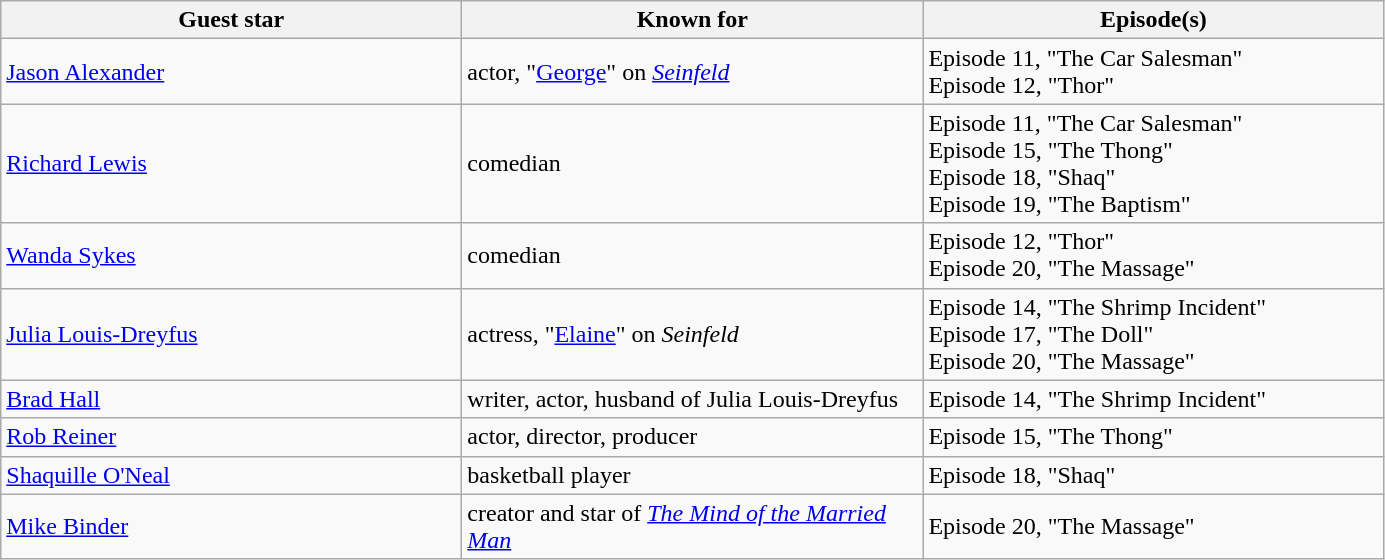<table class="wikitable">
<tr>
<th scope="col" style="width:300px;">Guest star</th>
<th scope="col" style="width:300px;">Known for</th>
<th scope="col" style="width:300px;">Episode(s)</th>
</tr>
<tr>
<td><a href='#'>Jason Alexander</a></td>
<td>actor, "<a href='#'>George</a>" on <em><a href='#'>Seinfeld</a></em></td>
<td>Episode 11, "The Car Salesman"<br>Episode 12, "Thor"</td>
</tr>
<tr>
<td><a href='#'>Richard Lewis</a></td>
<td>comedian</td>
<td>Episode 11, "The Car Salesman"<br>Episode 15, "The Thong"<br>Episode 18, "Shaq"<br>Episode 19, "The Baptism"</td>
</tr>
<tr>
<td><a href='#'>Wanda Sykes</a></td>
<td>comedian</td>
<td>Episode 12, "Thor"<br>Episode 20, "The Massage"</td>
</tr>
<tr>
<td><a href='#'>Julia Louis-Dreyfus</a></td>
<td>actress, "<a href='#'>Elaine</a>" on <em>Seinfeld</em></td>
<td>Episode 14, "The Shrimp Incident"<br>Episode 17, "The Doll"<br>Episode 20, "The Massage"</td>
</tr>
<tr>
<td><a href='#'>Brad Hall</a></td>
<td>writer, actor, husband of Julia Louis-Dreyfus</td>
<td>Episode 14, "The Shrimp Incident"</td>
</tr>
<tr>
<td><a href='#'>Rob Reiner</a></td>
<td>actor, director, producer</td>
<td>Episode 15, "The Thong"</td>
</tr>
<tr>
<td><a href='#'>Shaquille O'Neal</a></td>
<td>basketball player</td>
<td>Episode 18, "Shaq"</td>
</tr>
<tr>
<td><a href='#'>Mike Binder</a></td>
<td>creator and star of <em><a href='#'>The Mind of the Married Man</a></em></td>
<td>Episode 20, "The Massage"</td>
</tr>
</table>
